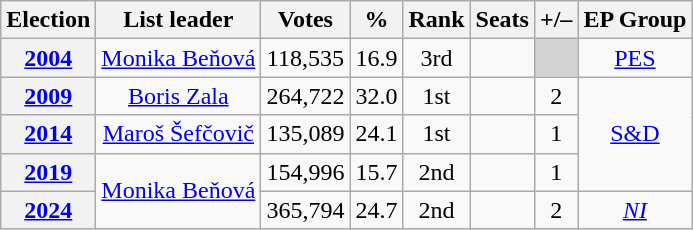<table class=wikitable style=text-align:center>
<tr>
<th>Election</th>
<th>List leader</th>
<th>Votes</th>
<th>%</th>
<th>Rank</th>
<th>Seats</th>
<th>+/–</th>
<th>EP Group</th>
</tr>
<tr>
<th><a href='#'>2004</a></th>
<td><a href='#'>Monika Beňová</a></td>
<td>118,535</td>
<td>16.9</td>
<td>3rd</td>
<td></td>
<td bgcolor="lightgrey"></td>
<td><a href='#'>PES</a></td>
</tr>
<tr>
<th><a href='#'>2009</a></th>
<td><a href='#'>Boris Zala</a></td>
<td>264,722</td>
<td>32.0</td>
<td>1st</td>
<td></td>
<td> 2</td>
<td rowspan="3"><a href='#'>S&D</a></td>
</tr>
<tr>
<th><a href='#'>2014</a></th>
<td><a href='#'>Maroš Šefčovič</a></td>
<td>135,089</td>
<td>24.1</td>
<td>1st</td>
<td></td>
<td> 1</td>
</tr>
<tr>
<th><a href='#'>2019</a></th>
<td rowspan="2"><a href='#'>Monika Beňová</a></td>
<td>154,996</td>
<td>15.7</td>
<td>2nd</td>
<td></td>
<td> 1</td>
</tr>
<tr>
<th><a href='#'>2024</a></th>
<td>365,794</td>
<td>24.7</td>
<td>2nd</td>
<td></td>
<td> 2</td>
<td><em><a href='#'>NI</a></em></td>
</tr>
</table>
